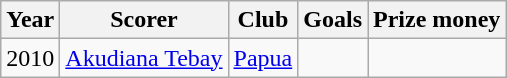<table class="wikitable">
<tr>
<th>Year</th>
<th>Scorer</th>
<th>Club</th>
<th>Goals</th>
<th>Prize money</th>
</tr>
<tr>
<td>2010</td>
<td> <a href='#'>Akudiana Tebay</a></td>
<td><a href='#'>Papua</a></td>
<td></td>
<td></td>
</tr>
</table>
